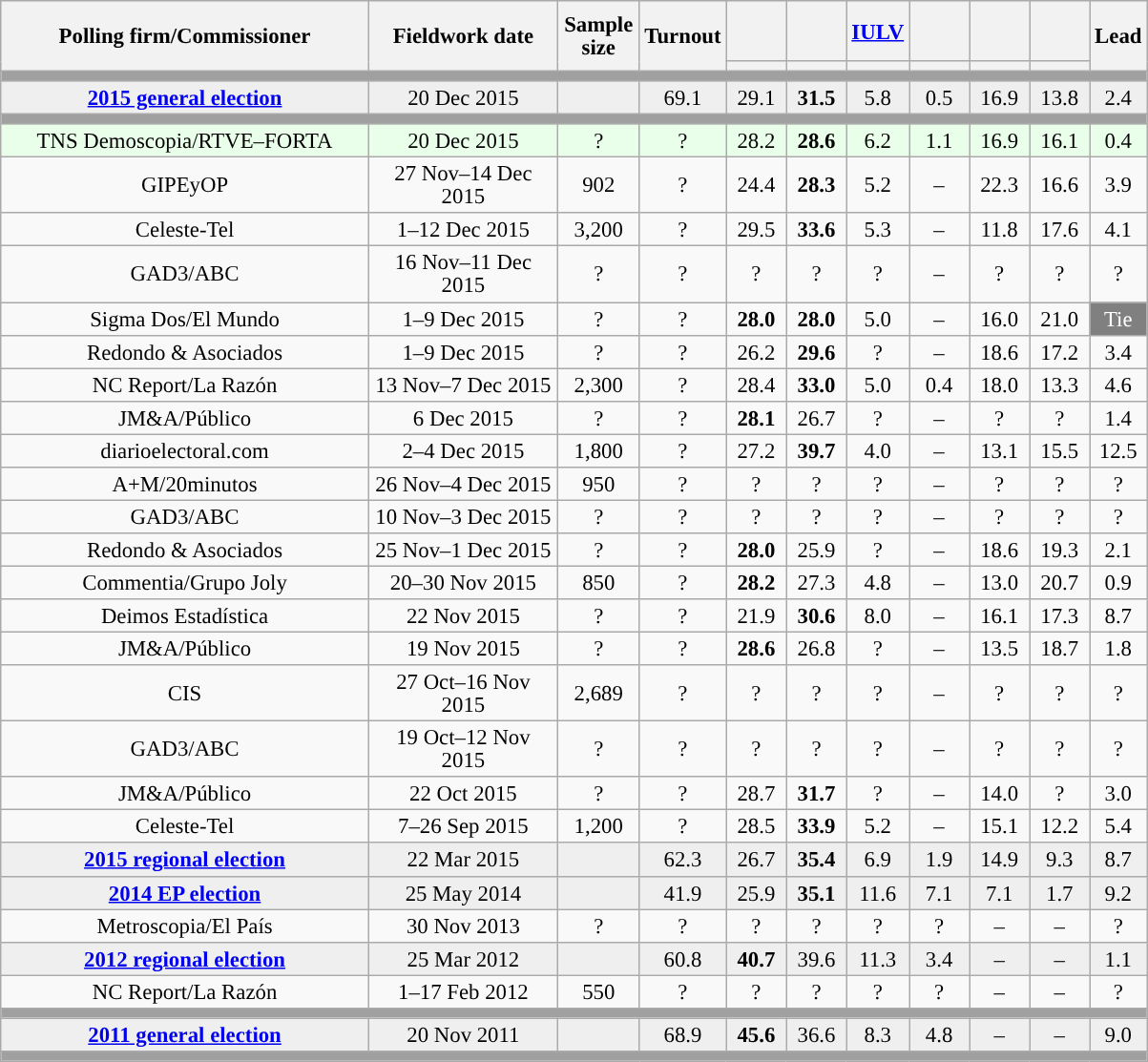<table class="wikitable collapsible collapsed" style="text-align:center; font-size:95%; line-height:16px;">
<tr style="height:42px; background-color:#E9E9E9">
<th style="width:250px;" rowspan="2">Polling firm/Commissioner</th>
<th style="width:125px;" rowspan="2">Fieldwork date</th>
<th style="width:50px;" rowspan="2">Sample size</th>
<th style="width:45px;" rowspan="2">Turnout</th>
<th style="width:35px;"></th>
<th style="width:35px;"></th>
<th style="width:35px;"><a href='#'>IULV</a></th>
<th style="width:35px;"></th>
<th style="width:35px;"></th>
<th style="width:35px;"></th>
<th style="width:30px;" rowspan="2">Lead</th>
</tr>
<tr>
<th style="color:inherit;background:"></th>
<th style="color:inherit;background:"></th>
<th style="color:inherit;background:"></th>
<th style="color:inherit;background:"></th>
<th style="color:inherit;background:"></th>
<th style="color:inherit;background:"></th>
</tr>
<tr>
<td colspan="11" style="background:#A0A0A0"></td>
</tr>
<tr style="background:#EFEFEF;">
<td><strong><a href='#'>2015 general election</a></strong></td>
<td>20 Dec 2015</td>
<td></td>
<td>69.1</td>
<td>29.1<br></td>
<td><strong>31.5</strong><br></td>
<td>5.8<br></td>
<td>0.5<br></td>
<td>16.9<br></td>
<td>13.8<br></td>
<td style="background:">2.4</td>
</tr>
<tr>
<td colspan="11" style="background:#A0A0A0"></td>
</tr>
<tr style="background:#EAFFEA;">
<td>TNS Demoscopia/RTVE–FORTA</td>
<td>20 Dec 2015</td>
<td>?</td>
<td>?</td>
<td>28.2<br></td>
<td><strong>28.6</strong><br></td>
<td>6.2<br></td>
<td>1.1<br></td>
<td>16.9<br></td>
<td>16.1<br></td>
<td style="background:">0.4</td>
</tr>
<tr>
<td>GIPEyOP</td>
<td>27 Nov–14 Dec 2015</td>
<td>902</td>
<td>?</td>
<td>24.4<br></td>
<td><strong>28.3</strong><br></td>
<td>5.2<br></td>
<td>–</td>
<td>22.3<br></td>
<td>16.6<br></td>
<td style="background:">3.9</td>
</tr>
<tr>
<td>Celeste-Tel</td>
<td>1–12 Dec 2015</td>
<td>3,200</td>
<td>?</td>
<td>29.5<br></td>
<td><strong>33.6</strong><br></td>
<td>5.3<br></td>
<td>–</td>
<td>11.8<br></td>
<td>17.6<br></td>
<td style="background:">4.1</td>
</tr>
<tr>
<td>GAD3/ABC</td>
<td>16 Nov–11 Dec 2015</td>
<td>?</td>
<td>?</td>
<td>?<br></td>
<td>?<br></td>
<td>?<br></td>
<td>–</td>
<td>?<br></td>
<td>?<br></td>
<td style="background:">?</td>
</tr>
<tr>
<td>Sigma Dos/El Mundo</td>
<td>1–9 Dec 2015</td>
<td>?</td>
<td>?</td>
<td><strong>28.0</strong><br></td>
<td><strong>28.0</strong><br></td>
<td>5.0<br></td>
<td>–</td>
<td>16.0<br></td>
<td>21.0<br></td>
<td style="background:gray;color:white;">Tie</td>
</tr>
<tr>
<td>Redondo & Asociados</td>
<td>1–9 Dec 2015</td>
<td>?</td>
<td>?</td>
<td>26.2<br></td>
<td><strong>29.6</strong><br></td>
<td>?<br></td>
<td>–</td>
<td>18.6<br></td>
<td>17.2<br></td>
<td style="background:">3.4</td>
</tr>
<tr>
<td>NC Report/La Razón</td>
<td>13 Nov–7 Dec 2015</td>
<td>2,300</td>
<td>?</td>
<td>28.4<br></td>
<td><strong>33.0</strong><br></td>
<td>5.0<br></td>
<td>0.4<br></td>
<td>18.0<br></td>
<td>13.3<br></td>
<td style="background:">4.6</td>
</tr>
<tr>
<td>JM&A/Público</td>
<td>6 Dec 2015</td>
<td>?</td>
<td>?</td>
<td><strong>28.1</strong><br></td>
<td>26.7<br></td>
<td>?<br></td>
<td>–</td>
<td>?<br></td>
<td>?<br></td>
<td style="background:">1.4</td>
</tr>
<tr>
<td>diarioelectoral.com</td>
<td>2–4 Dec 2015</td>
<td>1,800</td>
<td>?</td>
<td>27.2<br></td>
<td><strong>39.7</strong><br></td>
<td>4.0<br></td>
<td>–</td>
<td>13.1<br></td>
<td>15.5<br></td>
<td style="background:">12.5</td>
</tr>
<tr>
<td>A+M/20minutos</td>
<td>26 Nov–4 Dec 2015</td>
<td>950</td>
<td>?</td>
<td>?<br></td>
<td>?<br></td>
<td>?<br></td>
<td>–</td>
<td>?<br></td>
<td>?<br></td>
<td style="background:">?</td>
</tr>
<tr>
<td>GAD3/ABC</td>
<td>10 Nov–3 Dec 2015</td>
<td>?</td>
<td>?</td>
<td>?<br></td>
<td>?<br></td>
<td>?<br></td>
<td>–</td>
<td>?<br></td>
<td>?<br></td>
<td style="background:">?</td>
</tr>
<tr>
<td>Redondo & Asociados</td>
<td>25 Nov–1 Dec 2015</td>
<td>?</td>
<td>?</td>
<td><strong>28.0</strong><br></td>
<td>25.9<br></td>
<td>?<br></td>
<td>–</td>
<td>18.6<br></td>
<td>19.3<br></td>
<td style="background:">2.1</td>
</tr>
<tr>
<td>Commentia/Grupo Joly</td>
<td>20–30 Nov 2015</td>
<td>850</td>
<td>?</td>
<td><strong>28.2</strong><br></td>
<td>27.3<br></td>
<td>4.8<br></td>
<td>–</td>
<td>13.0<br></td>
<td>20.7<br></td>
<td style="background:">0.9</td>
</tr>
<tr>
<td>Deimos Estadística</td>
<td>22 Nov 2015</td>
<td>?</td>
<td>?</td>
<td>21.9<br></td>
<td><strong>30.6</strong><br></td>
<td>8.0<br></td>
<td>–</td>
<td>16.1<br></td>
<td>17.3<br></td>
<td style="background:">8.7</td>
</tr>
<tr>
<td>JM&A/Público</td>
<td>19 Nov 2015</td>
<td>?</td>
<td>?</td>
<td><strong>28.6</strong><br></td>
<td>26.8<br></td>
<td>?<br></td>
<td>–</td>
<td>13.5<br></td>
<td>18.7<br></td>
<td style="background:">1.8</td>
</tr>
<tr>
<td>CIS</td>
<td>27 Oct–16 Nov 2015</td>
<td>2,689</td>
<td>?</td>
<td>?<br></td>
<td>?<br></td>
<td>?<br></td>
<td>–</td>
<td>?<br></td>
<td>?<br></td>
<td style="background:">?</td>
</tr>
<tr>
<td>GAD3/ABC</td>
<td>19 Oct–12 Nov 2015</td>
<td>?</td>
<td>?</td>
<td>?<br></td>
<td>?<br></td>
<td>?<br></td>
<td>–</td>
<td>?<br></td>
<td>?<br></td>
<td style="background:">?</td>
</tr>
<tr>
<td>JM&A/Público</td>
<td>22 Oct 2015</td>
<td>?</td>
<td>?</td>
<td>28.7<br></td>
<td><strong>31.7</strong><br></td>
<td>?<br></td>
<td>–</td>
<td>14.0<br></td>
<td>?<br></td>
<td style="background:">3.0</td>
</tr>
<tr>
<td>Celeste-Tel</td>
<td>7–26 Sep 2015</td>
<td>1,200</td>
<td>?</td>
<td>28.5<br></td>
<td><strong>33.9</strong><br></td>
<td>5.2<br></td>
<td>–</td>
<td>15.1<br></td>
<td>12.2<br></td>
<td style="background:">5.4</td>
</tr>
<tr style="background:#EFEFEF;">
<td><strong><a href='#'>2015 regional election</a></strong></td>
<td>22 Mar 2015</td>
<td></td>
<td>62.3</td>
<td>26.7<br></td>
<td><strong>35.4</strong><br></td>
<td>6.9<br></td>
<td>1.9<br></td>
<td>14.9<br></td>
<td>9.3<br></td>
<td style="background:">8.7</td>
</tr>
<tr style="background:#EFEFEF;">
<td><strong><a href='#'>2014 EP election</a></strong></td>
<td>25 May 2014</td>
<td></td>
<td>41.9</td>
<td>25.9<br></td>
<td><strong>35.1</strong><br></td>
<td>11.6<br></td>
<td>7.1<br></td>
<td>7.1<br></td>
<td>1.7<br></td>
<td style="background:">9.2</td>
</tr>
<tr>
<td>Metroscopia/El País</td>
<td>30 Nov 2013</td>
<td>?</td>
<td>?</td>
<td>?<br></td>
<td>?<br></td>
<td>?<br></td>
<td>?<br></td>
<td>–</td>
<td>–</td>
<td style="background:">?</td>
</tr>
<tr style="background:#EFEFEF;">
<td><strong><a href='#'>2012 regional election</a></strong></td>
<td>25 Mar 2012</td>
<td></td>
<td>60.8</td>
<td><strong>40.7</strong><br></td>
<td>39.6<br></td>
<td>11.3<br></td>
<td>3.4<br></td>
<td>–</td>
<td>–</td>
<td style="background:">1.1</td>
</tr>
<tr>
<td>NC Report/La Razón</td>
<td>1–17 Feb 2012</td>
<td>550</td>
<td>?</td>
<td>?<br></td>
<td>?<br></td>
<td>?<br></td>
<td>?<br></td>
<td>–</td>
<td>–</td>
<td style="background:">?</td>
</tr>
<tr>
<td colspan="11" style="background:#A0A0A0"></td>
</tr>
<tr style="background:#EFEFEF;">
<td><strong><a href='#'>2011 general election</a></strong></td>
<td>20 Nov 2011</td>
<td></td>
<td>68.9</td>
<td><strong>45.6</strong><br></td>
<td>36.6<br></td>
<td>8.3<br></td>
<td>4.8<br></td>
<td>–</td>
<td>–</td>
<td style="background:">9.0</td>
</tr>
<tr>
<td colspan="11" style="background:#A0A0A0"></td>
</tr>
</table>
